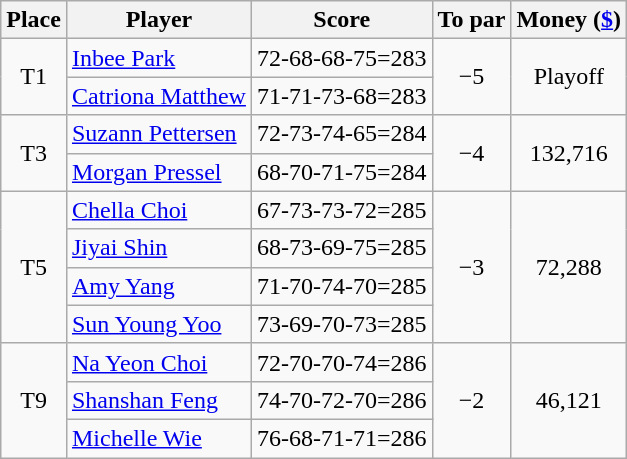<table class="wikitable">
<tr>
<th>Place</th>
<th>Player</th>
<th>Score</th>
<th>To par</th>
<th>Money (<a href='#'>$</a>)</th>
</tr>
<tr>
<td align=center rowspan=2>T1</td>
<td> <a href='#'>Inbee Park</a></td>
<td>72-68-68-75=283</td>
<td align=center rowspan=2>−5</td>
<td align=center  rowspan=2>Playoff</td>
</tr>
<tr>
<td> <a href='#'>Catriona Matthew</a></td>
<td>71-71-73-68=283</td>
</tr>
<tr>
<td align=center rowspan=2>T3</td>
<td> <a href='#'>Suzann Pettersen</a></td>
<td>72-73-74-65=284</td>
<td align=center rowspan=2>−4</td>
<td align=center  rowspan=2>132,716</td>
</tr>
<tr>
<td> <a href='#'>Morgan Pressel</a></td>
<td>68-70-71-75=284</td>
</tr>
<tr>
<td align=center rowspan=4>T5</td>
<td> <a href='#'>Chella Choi</a></td>
<td>67-73-73-72=285</td>
<td align=center rowspan=4>−3</td>
<td align=center rowspan=4>72,288</td>
</tr>
<tr>
<td> <a href='#'>Jiyai Shin</a></td>
<td>68-73-69-75=285</td>
</tr>
<tr>
<td> <a href='#'>Amy Yang</a></td>
<td>71-70-74-70=285</td>
</tr>
<tr>
<td> <a href='#'>Sun Young Yoo</a></td>
<td>73-69-70-73=285</td>
</tr>
<tr>
<td align=center rowspan=3>T9</td>
<td> <a href='#'>Na Yeon Choi</a></td>
<td>72-70-70-74=286</td>
<td align=center rowspan=3>−2</td>
<td align=center rowspan=3>46,121</td>
</tr>
<tr>
<td> <a href='#'>Shanshan Feng</a></td>
<td>74-70-72-70=286</td>
</tr>
<tr>
<td> <a href='#'>Michelle Wie</a></td>
<td>76-68-71-71=286</td>
</tr>
</table>
